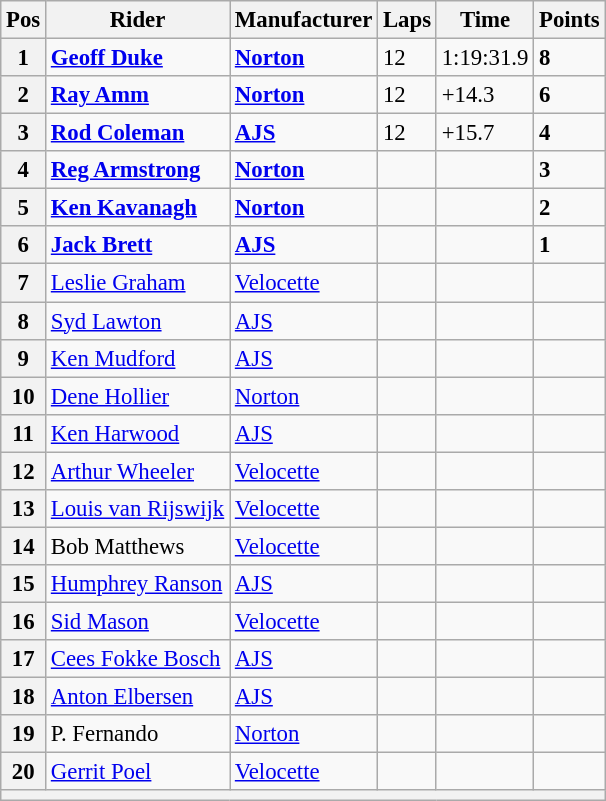<table class="wikitable" style="font-size: 95%;">
<tr>
<th>Pos</th>
<th>Rider</th>
<th>Manufacturer</th>
<th>Laps</th>
<th>Time</th>
<th>Points</th>
</tr>
<tr>
<th>1</th>
<td> <strong><a href='#'>Geoff Duke</a></strong></td>
<td><strong><a href='#'>Norton</a></strong></td>
<td>12</td>
<td>1:19:31.9</td>
<td><strong>8</strong></td>
</tr>
<tr>
<th>2</th>
<td> <strong><a href='#'>Ray Amm</a></strong></td>
<td><strong><a href='#'>Norton</a></strong></td>
<td>12</td>
<td>+14.3</td>
<td><strong>6</strong></td>
</tr>
<tr>
<th>3</th>
<td> <strong><a href='#'>Rod Coleman</a></strong></td>
<td><strong><a href='#'>AJS</a></strong></td>
<td>12</td>
<td>+15.7</td>
<td><strong>4</strong></td>
</tr>
<tr>
<th>4</th>
<td> <strong><a href='#'>Reg Armstrong</a></strong></td>
<td><strong><a href='#'>Norton</a></strong></td>
<td></td>
<td></td>
<td><strong>3</strong></td>
</tr>
<tr>
<th>5</th>
<td> <strong><a href='#'>Ken Kavanagh</a></strong></td>
<td><strong><a href='#'>Norton</a></strong></td>
<td></td>
<td></td>
<td><strong>2</strong></td>
</tr>
<tr>
<th>6</th>
<td> <strong><a href='#'>Jack Brett</a></strong></td>
<td><strong><a href='#'>AJS</a></strong></td>
<td></td>
<td></td>
<td><strong>1</strong></td>
</tr>
<tr>
<th>7</th>
<td> <a href='#'>Leslie Graham</a></td>
<td><a href='#'>Velocette</a></td>
<td></td>
<td></td>
<td></td>
</tr>
<tr>
<th>8</th>
<td> <a href='#'>Syd Lawton</a></td>
<td><a href='#'>AJS</a></td>
<td></td>
<td></td>
<td></td>
</tr>
<tr>
<th>9</th>
<td> <a href='#'>Ken Mudford</a></td>
<td><a href='#'>AJS</a></td>
<td></td>
<td></td>
<td></td>
</tr>
<tr>
<th>10</th>
<td> <a href='#'>Dene Hollier</a></td>
<td><a href='#'>Norton</a></td>
<td></td>
<td></td>
<td></td>
</tr>
<tr>
<th>11</th>
<td> <a href='#'>Ken Harwood</a></td>
<td><a href='#'>AJS</a></td>
<td></td>
<td></td>
<td></td>
</tr>
<tr>
<th>12</th>
<td> <a href='#'>Arthur Wheeler</a></td>
<td><a href='#'>Velocette</a></td>
<td></td>
<td></td>
<td></td>
</tr>
<tr>
<th>13</th>
<td> <a href='#'>Louis van Rijswijk</a></td>
<td><a href='#'>Velocette</a></td>
<td></td>
<td></td>
<td></td>
</tr>
<tr>
<th>14</th>
<td> Bob Matthews</td>
<td><a href='#'>Velocette</a></td>
<td></td>
<td></td>
<td></td>
</tr>
<tr>
<th>15</th>
<td> <a href='#'>Humphrey Ranson</a></td>
<td><a href='#'>AJS</a></td>
<td></td>
<td></td>
<td></td>
</tr>
<tr>
<th>16</th>
<td> <a href='#'>Sid Mason</a></td>
<td><a href='#'>Velocette</a></td>
<td></td>
<td></td>
<td></td>
</tr>
<tr>
<th>17</th>
<td> <a href='#'>Cees Fokke Bosch</a></td>
<td><a href='#'>AJS</a></td>
<td></td>
<td></td>
<td></td>
</tr>
<tr>
<th>18</th>
<td> <a href='#'>Anton Elbersen</a></td>
<td><a href='#'>AJS</a></td>
<td></td>
<td></td>
<td></td>
</tr>
<tr>
<th>19</th>
<td> P. Fernando</td>
<td><a href='#'>Norton</a></td>
<td></td>
<td></td>
<td></td>
</tr>
<tr>
<th>20</th>
<td> <a href='#'>Gerrit Poel</a></td>
<td><a href='#'>Velocette</a></td>
<td></td>
<td></td>
<td></td>
</tr>
<tr>
<th colspan=6></th>
</tr>
</table>
